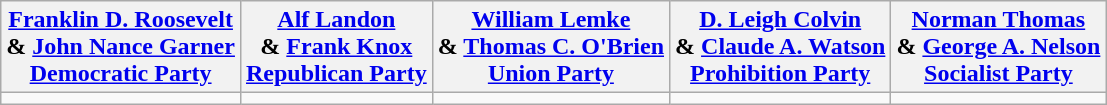<table class="wikitable" style="text-align:center;">
<tr>
<th><a href='#'>Franklin D. Roosevelt</a><br> & <a href='#'>John Nance Garner</a><br><a href='#'>Democratic Party</a></th>
<th><a href='#'>Alf Landon</a><br> & <a href='#'>Frank Knox</a><br><a href='#'>Republican Party</a></th>
<th><a href='#'>William Lemke</a><br> & <a href='#'>Thomas C. O'Brien</a><br><a href='#'>Union Party</a></th>
<th><a href='#'>D. Leigh Colvin</a><br> & <a href='#'>Claude A. Watson</a><br><a href='#'>Prohibition Party</a></th>
<th><a href='#'>Norman Thomas</a><br> & <a href='#'>George A. Nelson</a><br><a href='#'>Socialist Party</a></th>
</tr>
<tr>
<td></td>
<td></td>
<td></td>
<td></td>
<td></td>
</tr>
</table>
